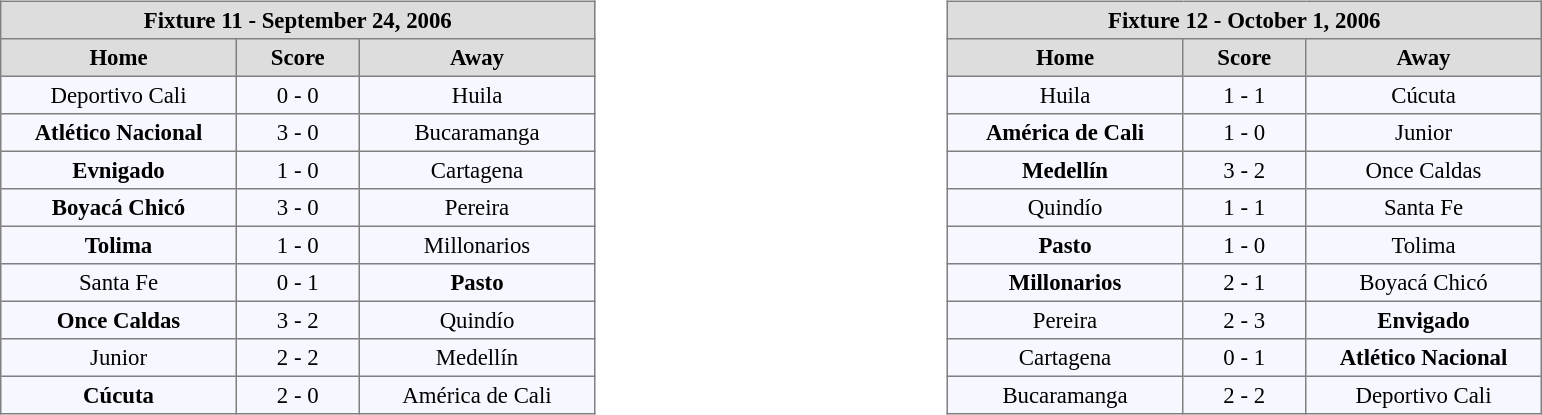<table width=100%>
<tr>
<td valign=top width=50% align=left><br><table align=center bgcolor="#f7f8ff" cellpadding="3" cellspacing="0" border="1" style="font-size: 95%; border: gray solid 1px; border-collapse: collapse;">
<tr align=center bgcolor=#DDDDDD style="color:black;">
<th colspan=3 align=center>Fixture 11 - September 24, 2006</th>
</tr>
<tr align=center bgcolor=#DDDDDD style="color:black;">
<th width="150">Home</th>
<th width="75">Score</th>
<th width="150">Away</th>
</tr>
<tr align=center>
<td>Deportivo Cali</td>
<td>0 - 0</td>
<td>Huila</td>
</tr>
<tr align=center>
<td><strong>Atlético Nacional</strong></td>
<td>3 - 0</td>
<td>Bucaramanga</td>
</tr>
<tr align=center>
<td><strong>Evnigado</strong></td>
<td>1 - 0</td>
<td>Cartagena</td>
</tr>
<tr align=center>
<td><strong>Boyacá Chicó</strong></td>
<td>3 - 0</td>
<td>Pereira</td>
</tr>
<tr align=center>
<td><strong>Tolima</strong></td>
<td>1 - 0</td>
<td>Millonarios</td>
</tr>
<tr align=center>
<td>Santa Fe</td>
<td>0 - 1</td>
<td><strong>Pasto</strong></td>
</tr>
<tr align=center>
<td><strong>Once Caldas</strong></td>
<td>3 - 2</td>
<td>Quindío</td>
</tr>
<tr align=center>
<td>Junior</td>
<td>2 - 2</td>
<td>Medellín</td>
</tr>
<tr align=center>
<td><strong>Cúcuta</strong></td>
<td>2 - 0</td>
<td>América de Cali</td>
</tr>
</table>
</td>
<td valign=top width=50% align=left><br><table align=center bgcolor="#f7f8ff" cellpadding="3" cellspacing="0" border="1" style="font-size: 95%; border: gray solid 1px; border-collapse: collapse;">
<tr align=center bgcolor=#DDDDDD style="color:black;">
<th colspan=3 align=center>Fixture 12 - October 1, 2006</th>
</tr>
<tr align=center bgcolor=#DDDDDD style="color:black;">
<th width="150">Home</th>
<th width="75">Score</th>
<th width="150">Away</th>
</tr>
<tr align=center>
<td>Huila</td>
<td>1 - 1</td>
<td>Cúcuta</td>
</tr>
<tr align=center>
<td><strong>América de Cali</strong></td>
<td>1 - 0</td>
<td>Junior</td>
</tr>
<tr align=center>
<td><strong>Medellín</strong></td>
<td>3 - 2</td>
<td>Once Caldas</td>
</tr>
<tr align=center>
<td>Quindío</td>
<td>1 - 1</td>
<td>Santa Fe</td>
</tr>
<tr align=center>
<td><strong>Pasto</strong></td>
<td>1 - 0</td>
<td>Tolima</td>
</tr>
<tr align=center>
<td><strong>Millonarios</strong></td>
<td>2 - 1</td>
<td>Boyacá Chicó</td>
</tr>
<tr align=center>
<td>Pereira</td>
<td>2 - 3</td>
<td><strong>Envigado</strong></td>
</tr>
<tr align=center>
<td>Cartagena</td>
<td>0 - 1</td>
<td><strong>Atlético Nacional</strong></td>
</tr>
<tr align=center>
<td>Bucaramanga</td>
<td>2 - 2</td>
<td>Deportivo Cali</td>
</tr>
</table>
</td>
</tr>
</table>
